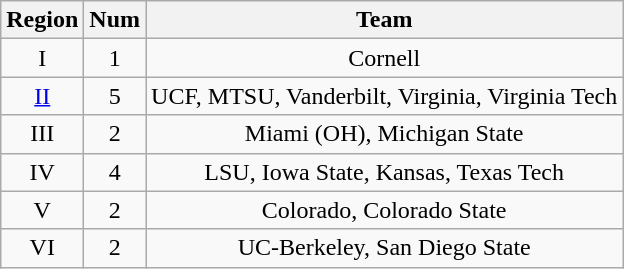<table class="wikitable sortable" style="text-align:center">
<tr>
<th>Region</th>
<th>Num</th>
<th>Team</th>
</tr>
<tr>
<td>I</td>
<td>1</td>
<td>Cornell</td>
</tr>
<tr>
<td><a href='#'>II</a></td>
<td>5</td>
<td>UCF, MTSU, Vanderbilt, Virginia, Virginia Tech</td>
</tr>
<tr>
<td>III</td>
<td>2</td>
<td>Miami (OH), Michigan State</td>
</tr>
<tr>
<td>IV</td>
<td>4</td>
<td>LSU, Iowa State, Kansas, Texas Tech</td>
</tr>
<tr>
<td>V</td>
<td>2</td>
<td>Colorado, Colorado State</td>
</tr>
<tr>
<td>VI</td>
<td>2</td>
<td>UC-Berkeley, San Diego State</td>
</tr>
</table>
